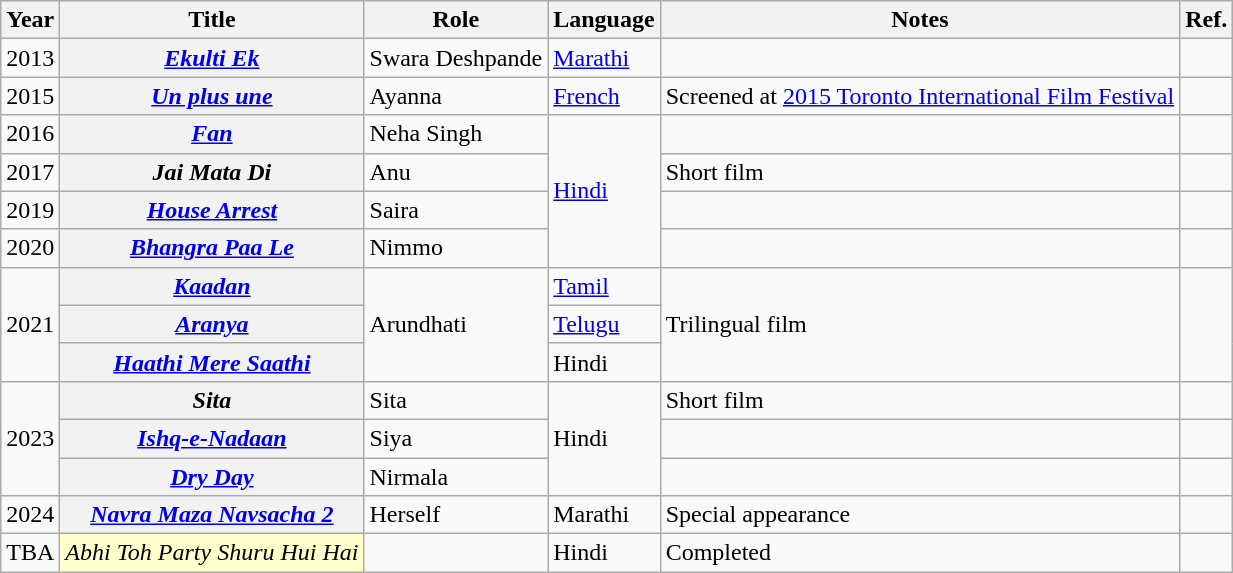<table class="wikitable plainrowheaders sortable">
<tr>
<th scope="col">Year</th>
<th scope="col">Title</th>
<th scope="col">Role</th>
<th scope="col">Language</th>
<th scope="col" class="unsortable">Notes</th>
<th scope="col" class="unsortable">Ref.</th>
</tr>
<tr>
<td>2013</td>
<th scope="row"><em><a href='#'>Ekulti Ek</a></em></th>
<td>Swara Deshpande</td>
<td><a href='#'>Marathi</a></td>
<td></td>
<td></td>
</tr>
<tr>
<td>2015</td>
<th scope="row"><em><a href='#'>Un plus une</a></em></th>
<td>Ayanna</td>
<td><a href='#'>French</a></td>
<td>Screened at <a href='#'>2015 Toronto International Film Festival</a></td>
<td></td>
</tr>
<tr>
<td>2016</td>
<th scope="row"><em><a href='#'>Fan</a></em></th>
<td>Neha Singh</td>
<td rowspan="4"><a href='#'>Hindi</a></td>
<td></td>
<td></td>
</tr>
<tr>
<td>2017</td>
<th scope="row"><em>Jai Mata Di</em></th>
<td>Anu</td>
<td>Short film</td>
<td></td>
</tr>
<tr>
<td>2019</td>
<th scope="row"><em><a href='#'>House Arrest</a></em></th>
<td>Saira</td>
<td></td>
<td></td>
</tr>
<tr>
<td>2020</td>
<th scope="row"><em><a href='#'>Bhangra Paa Le</a></em></th>
<td>Nimmo</td>
<td></td>
<td></td>
</tr>
<tr>
<td rowspan="3">2021</td>
<th scope="row"><em><a href='#'>Kaadan</a></em></th>
<td rowspan="3">Arundhati</td>
<td><a href='#'>Tamil</a></td>
<td rowspan="3">Trilingual film</td>
<td rowspan="3"></td>
</tr>
<tr>
<th scope="row"><em><a href='#'>Aranya</a></em></th>
<td><a href='#'>Telugu</a></td>
</tr>
<tr>
<th scope="row"><em><a href='#'>Haathi Mere Saathi</a></em></th>
<td>Hindi</td>
</tr>
<tr>
<td rowspan="3">2023</td>
<th scope="row"><em>Sita</em></th>
<td>Sita</td>
<td rowspan="3">Hindi</td>
<td>Short film</td>
<td></td>
</tr>
<tr>
<th scope="row"><em><a href='#'>Ishq-e-Nadaan</a></em></th>
<td>Siya</td>
<td></td>
<td></td>
</tr>
<tr>
<th scope="row"><em><a href='#'>Dry Day</a></em></th>
<td>Nirmala</td>
<td></td>
<td></td>
</tr>
<tr>
<td>2024</td>
<th scope="row"><em><a href='#'>Navra Maza Navsacha 2</a></em></th>
<td>Herself</td>
<td>Marathi</td>
<td>Special appearance</td>
<td></td>
</tr>
<tr>
<td>TBA</td>
<td style="background:#ffc;"><em>Abhi Toh Party Shuru Hui Hai</em></td>
<td></td>
<td>Hindi</td>
<td>Completed</td>
<td></td>
</tr>
</table>
